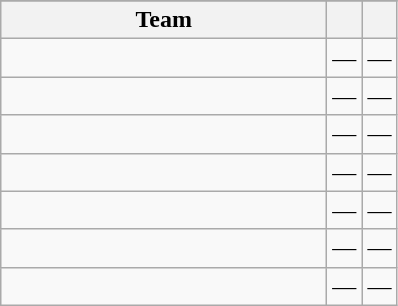<table class="wikitable">
<tr>
</tr>
<tr>
<th width=210>Team</th>
<th></th>
<th></th>
</tr>
<tr>
<td></td>
<td align=center>—</td>
<td align=center>—</td>
</tr>
<tr>
<td></td>
<td align=center>—</td>
<td align=center>—</td>
</tr>
<tr>
<td></td>
<td align=center>—</td>
<td align=center>—</td>
</tr>
<tr>
<td></td>
<td align=center>—</td>
<td align=center>—</td>
</tr>
<tr>
<td></td>
<td align=center>—</td>
<td align=center>—</td>
</tr>
<tr>
<td></td>
<td align=center>—</td>
<td align=center>—</td>
</tr>
<tr>
<td></td>
<td align=center>—</td>
<td align=center>—</td>
</tr>
</table>
